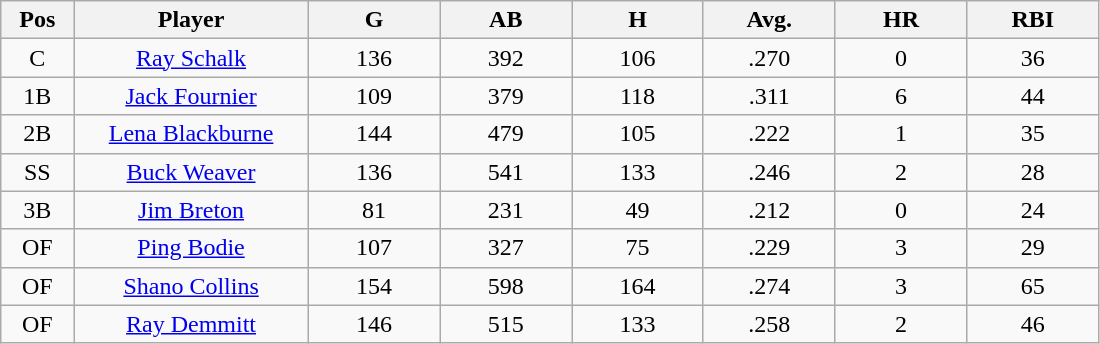<table class="wikitable sortable">
<tr>
<th bgcolor="#DDDDFF" width="5%">Pos</th>
<th bgcolor="#DDDDFF" width="16%">Player</th>
<th bgcolor="#DDDDFF" width="9%">G</th>
<th bgcolor="#DDDDFF" width="9%">AB</th>
<th bgcolor="#DDDDFF" width="9%">H</th>
<th bgcolor="#DDDDFF" width="9%">Avg.</th>
<th bgcolor="#DDDDFF" width="9%">HR</th>
<th bgcolor="#DDDDFF" width="9%">RBI</th>
</tr>
<tr align="center">
<td>C</td>
<td><a href='#'>Ray Schalk</a></td>
<td>136</td>
<td>392</td>
<td>106</td>
<td>.270</td>
<td>0</td>
<td>36</td>
</tr>
<tr align=center>
<td>1B</td>
<td><a href='#'>Jack Fournier</a></td>
<td>109</td>
<td>379</td>
<td>118</td>
<td>.311</td>
<td>6</td>
<td>44</td>
</tr>
<tr align=center>
<td>2B</td>
<td><a href='#'>Lena Blackburne</a></td>
<td>144</td>
<td>479</td>
<td>105</td>
<td>.222</td>
<td>1</td>
<td>35</td>
</tr>
<tr align=center>
<td>SS</td>
<td><a href='#'>Buck Weaver</a></td>
<td>136</td>
<td>541</td>
<td>133</td>
<td>.246</td>
<td>2</td>
<td>28</td>
</tr>
<tr align=center>
<td>3B</td>
<td><a href='#'>Jim Breton</a></td>
<td>81</td>
<td>231</td>
<td>49</td>
<td>.212</td>
<td>0</td>
<td>24</td>
</tr>
<tr align=center>
<td>OF</td>
<td><a href='#'>Ping Bodie</a></td>
<td>107</td>
<td>327</td>
<td>75</td>
<td>.229</td>
<td>3</td>
<td>29</td>
</tr>
<tr align=center>
<td>OF</td>
<td><a href='#'>Shano Collins</a></td>
<td>154</td>
<td>598</td>
<td>164</td>
<td>.274</td>
<td>3</td>
<td>65</td>
</tr>
<tr align=center>
<td>OF</td>
<td><a href='#'>Ray Demmitt</a></td>
<td>146</td>
<td>515</td>
<td>133</td>
<td>.258</td>
<td>2</td>
<td>46</td>
</tr>
</table>
